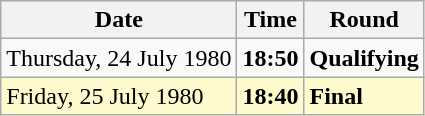<table class="wikitable">
<tr>
<th>Date</th>
<th>Time</th>
<th>Round</th>
</tr>
<tr>
<td>Thursday, 24 July 1980</td>
<td><strong>18:50</strong></td>
<td><strong>Qualifying</strong></td>
</tr>
<tr style=background:lemonchiffon>
<td>Friday, 25 July 1980</td>
<td><strong>18:40</strong></td>
<td><strong>Final</strong></td>
</tr>
</table>
